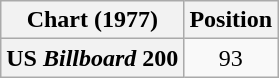<table class="wikitable plainrowheaders" style="text-align:center">
<tr>
<th scope="col">Chart (1977)</th>
<th scope="col">Position</th>
</tr>
<tr>
<th scope="row">US <em>Billboard</em> 200</th>
<td>93</td>
</tr>
</table>
